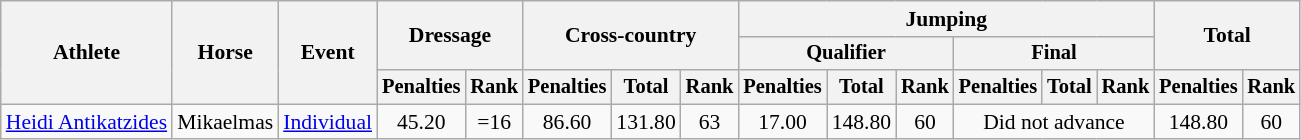<table class=wikitable style="font-size:90%">
<tr>
<th rowspan="3">Athlete</th>
<th rowspan="3">Horse</th>
<th rowspan="3">Event</th>
<th colspan="2" rowspan="2">Dressage</th>
<th colspan="3" rowspan="2">Cross-country</th>
<th colspan="6">Jumping</th>
<th colspan="2" rowspan="2">Total</th>
</tr>
<tr style="font-size:95%">
<th colspan="3">Qualifier</th>
<th colspan="3">Final</th>
</tr>
<tr style="font-size:95%">
<th>Penalties</th>
<th>Rank</th>
<th>Penalties</th>
<th>Total</th>
<th>Rank</th>
<th>Penalties</th>
<th>Total</th>
<th>Rank</th>
<th>Penalties</th>
<th>Total</th>
<th>Rank</th>
<th>Penalties</th>
<th>Rank</th>
</tr>
<tr align=center>
<td align=left><a href='#'>Heidi Antikatzides</a></td>
<td align=left>Mikaelmas</td>
<td align=left><a href='#'>Individual</a></td>
<td>45.20</td>
<td>=16</td>
<td>86.60</td>
<td>131.80</td>
<td>63</td>
<td>17.00</td>
<td>148.80</td>
<td>60</td>
<td colspan=3>Did not advance</td>
<td>148.80</td>
<td>60</td>
</tr>
</table>
